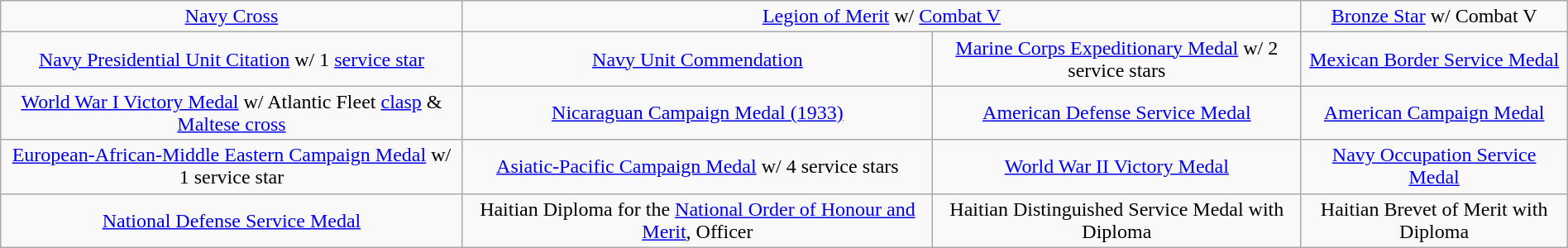<table class="wikitable" style="margin:1em auto; text-align:center;">
<tr>
<td><a href='#'>Navy Cross</a></td>
<td colspan="2"><a href='#'>Legion of Merit</a> w/ <a href='#'>Combat V</a></td>
<td><a href='#'>Bronze Star</a> w/ Combat V</td>
</tr>
<tr>
<td><a href='#'>Navy Presidential Unit Citation</a> w/ 1 <a href='#'>service star</a></td>
<td><a href='#'>Navy Unit Commendation</a></td>
<td><a href='#'>Marine Corps Expeditionary Medal</a> w/ 2 service stars</td>
<td><a href='#'>Mexican Border Service Medal</a></td>
</tr>
<tr>
<td><a href='#'>World War I Victory Medal</a> w/ Atlantic Fleet <a href='#'>clasp</a> & <a href='#'>Maltese cross</a></td>
<td><a href='#'>Nicaraguan Campaign Medal (1933)</a></td>
<td><a href='#'>American Defense Service Medal</a></td>
<td><a href='#'>American Campaign Medal</a></td>
</tr>
<tr>
<td><a href='#'>European-African-Middle Eastern Campaign Medal</a> w/ 1 service star</td>
<td><a href='#'>Asiatic-Pacific Campaign Medal</a> w/ 4 service stars</td>
<td><a href='#'>World War II Victory Medal</a></td>
<td><a href='#'>Navy Occupation Service Medal</a></td>
</tr>
<tr>
<td><a href='#'>National Defense Service Medal</a></td>
<td>Haitian Diploma for the <a href='#'>National Order of Honour and Merit</a>, Officer</td>
<td>Haitian Distinguished Service Medal with Diploma</td>
<td>Haitian Brevet of Merit with Diploma</td>
</tr>
</table>
